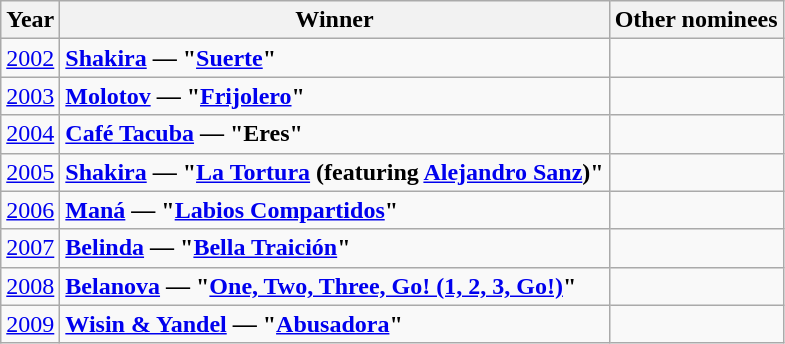<table class="wikitable">
<tr>
<th>Year</th>
<th>Winner</th>
<th>Other nominees</th>
</tr>
<tr>
<td><a href='#'>2002</a></td>
<td><strong><a href='#'>Shakira</a> — "<a href='#'>Suerte</a>"</strong></td>
<td></td>
</tr>
<tr>
<td><a href='#'>2003</a></td>
<td><strong><a href='#'>Molotov</a> — "<a href='#'>Frijolero</a>"</strong></td>
<td></td>
</tr>
<tr>
<td><a href='#'>2004</a></td>
<td><strong><a href='#'>Café Tacuba</a> — "Eres"</strong></td>
<td></td>
</tr>
<tr>
<td><a href='#'>2005</a></td>
<td><strong><a href='#'>Shakira</a> — "<a href='#'>La Tortura</a> (featuring <a href='#'>Alejandro Sanz</a>)"</strong></td>
<td></td>
</tr>
<tr>
<td><a href='#'>2006</a></td>
<td><strong><a href='#'>Maná</a> — "<a href='#'>Labios Compartidos</a>"</strong></td>
<td></td>
</tr>
<tr>
<td><a href='#'>2007</a></td>
<td><strong><a href='#'>Belinda</a> — "<a href='#'>Bella Traición</a>"</strong></td>
<td></td>
</tr>
<tr>
<td><a href='#'>2008</a></td>
<td><strong><a href='#'>Belanova</a> — "<a href='#'>One, Two, Three, Go! (1, 2, 3, Go!)</a>"</strong></td>
<td></td>
</tr>
<tr>
<td><a href='#'>2009</a></td>
<td><strong><a href='#'>Wisin & Yandel</a> — "<a href='#'>Abusadora</a>"</strong></td>
<td></td>
</tr>
</table>
